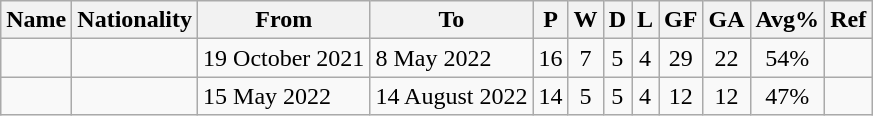<table class="wikitable sortable">
<tr>
<th>Name</th>
<th>Nationality</th>
<th>From</th>
<th class="unsortable">To</th>
<th>P</th>
<th>W</th>
<th>D</th>
<th>L</th>
<th>GF</th>
<th>GA</th>
<th>Avg%</th>
<th>Ref</th>
</tr>
<tr>
<td align=left></td>
<td></td>
<td align=left>19 October 2021</td>
<td align=left>8 May 2022</td>
<td align=center>16</td>
<td align=center>7</td>
<td align=center>5</td>
<td align=center>4</td>
<td align=center>29</td>
<td align=center>22</td>
<td align=center>54%</td>
<td align=center></td>
</tr>
<tr>
<td align=left></td>
<td></td>
<td align=left>15 May 2022</td>
<td align=left>14 August 2022</td>
<td align=center>14</td>
<td align=center>5</td>
<td align=center>5</td>
<td align=center>4</td>
<td align=center>12</td>
<td align=center>12</td>
<td align=center>47%</td>
<td align=center></td>
</tr>
</table>
